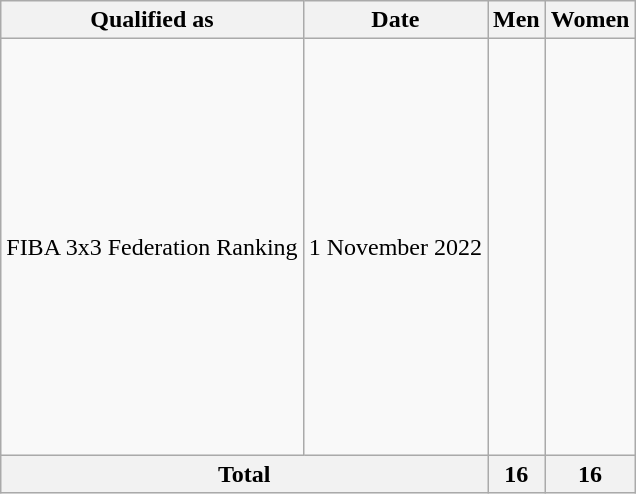<table class="wikitable">
<tr>
<th>Qualified as</th>
<th>Date</th>
<th>Men</th>
<th>Women</th>
</tr>
<tr>
<td>FIBA 3x3 Federation Ranking</td>
<td>1 November 2022</td>
<td><br><br><br><br><br><br><br><br><br><br><br><br><br><br><br></td>
<td><br><br><br><br><br><br><br><br><br><br><br><br><br><br><br></td>
</tr>
<tr>
<th colspan=2>Total</th>
<th>16</th>
<th>16</th>
</tr>
</table>
